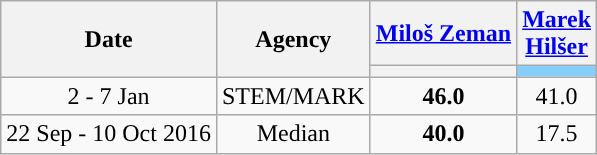<table class="wikitable collapsible collapsed" style=text-align:center>
<tr>
<th rowspan="2">Date</th>
<th rowspan="2">Agency</th>
<th><a href='#'>Miloš Zeman</a></th>
<th><a href='#'>Marek Hilšer</a></th>
</tr>
<tr>
<th style="background:"></th>
<th style="background:#87CEFA; width:40px;"></th>
</tr>
<tr>
<td>2 - 7 Jan</td>
<td>STEM/MARK</td>
<td><strong>46.0</strong></td>
<td>41.0</td>
</tr>
<tr>
<td>22 Sep - 10 Oct 2016</td>
<td>Median</td>
<td><strong>40.0</strong></td>
<td>17.5</td>
</tr>
</table>
